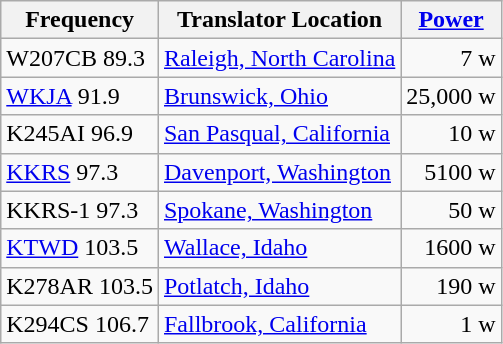<table class="wikitable">
<tr>
<th>Frequency</th>
<th>Translator Location</th>
<th><a href='#'>Power</a></th>
</tr>
<tr>
<td>W207CB 89.3</td>
<td><a href='#'>Raleigh, North Carolina</a></td>
<td align="right">7 w</td>
</tr>
<tr>
<td><a href='#'>WKJA</a> 91.9</td>
<td><a href='#'>Brunswick, Ohio</a></td>
<td align="right">25,000 w</td>
</tr>
<tr>
<td>K245AI 96.9</td>
<td><a href='#'>San Pasqual, California</a></td>
<td align="right">10 w</td>
</tr>
<tr>
<td><a href='#'>KKRS</a> 97.3</td>
<td><a href='#'>Davenport, Washington</a></td>
<td align="right">5100 w</td>
</tr>
<tr>
<td>KKRS-1 97.3</td>
<td><a href='#'>Spokane, Washington</a></td>
<td align="right">50 w</td>
</tr>
<tr>
<td><a href='#'>KTWD</a> 103.5</td>
<td><a href='#'>Wallace, Idaho</a></td>
<td align="right">1600 w</td>
</tr>
<tr>
<td>K278AR 103.5</td>
<td><a href='#'>Potlatch, Idaho</a></td>
<td align="right">190 w</td>
</tr>
<tr>
<td>K294CS 106.7</td>
<td><a href='#'>Fallbrook, California</a></td>
<td align="right">1 w</td>
</tr>
</table>
